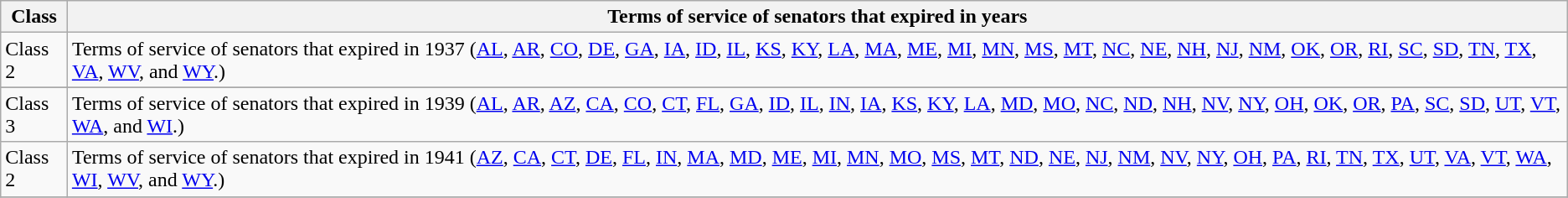<table class="wikitable sortable">
<tr valign=bottom>
<th>Class</th>
<th>Terms of service of senators that expired in years</th>
</tr>
<tr>
<td>Class 2</td>
<td>Terms of service of senators that expired in 1937 (<a href='#'>AL</a>, <a href='#'>AR</a>, <a href='#'>CO</a>, <a href='#'>DE</a>, <a href='#'>GA</a>, <a href='#'>IA</a>, <a href='#'>ID</a>, <a href='#'>IL</a>, <a href='#'>KS</a>, <a href='#'>KY</a>, <a href='#'>LA</a>, <a href='#'>MA</a>, <a href='#'>ME</a>, <a href='#'>MI</a>, <a href='#'>MN</a>, <a href='#'>MS</a>, <a href='#'>MT</a>, <a href='#'>NC</a>, <a href='#'>NE</a>, <a href='#'>NH</a>, <a href='#'>NJ</a>, <a href='#'>NM</a>, <a href='#'>OK</a>, <a href='#'>OR</a>, <a href='#'>RI</a>, <a href='#'>SC</a>, <a href='#'>SD</a>, <a href='#'>TN</a>, <a href='#'>TX</a>, <a href='#'>VA</a>, <a href='#'>WV</a>, and <a href='#'>WY</a>.)</td>
</tr>
<tr>
</tr>
<tr>
<td>Class 3</td>
<td>Terms of service of senators that expired in 1939 (<a href='#'>AL</a>, <a href='#'>AR</a>, <a href='#'>AZ</a>, <a href='#'>CA</a>, <a href='#'>CO</a>, <a href='#'>CT</a>, <a href='#'>FL</a>, <a href='#'>GA</a>, <a href='#'>ID</a>, <a href='#'>IL</a>, <a href='#'>IN</a>, <a href='#'>IA</a>, <a href='#'>KS</a>, <a href='#'>KY</a>, <a href='#'>LA</a>, <a href='#'>MD</a>, <a href='#'>MO</a>, <a href='#'>NC</a>, <a href='#'>ND</a>, <a href='#'>NH</a>, <a href='#'>NV</a>, <a href='#'>NY</a>, <a href='#'>OH</a>, <a href='#'>OK</a>, <a href='#'>OR</a>, <a href='#'>PA</a>, <a href='#'>SC</a>, <a href='#'>SD</a>, <a href='#'>UT</a>, <a href='#'>VT</a>, <a href='#'>WA</a>, and <a href='#'>WI</a>.)</td>
</tr>
<tr>
<td>Class 2</td>
<td>Terms of service of senators that expired in 1941 (<a href='#'>AZ</a>, <a href='#'>CA</a>, <a href='#'>CT</a>, <a href='#'>DE</a>, <a href='#'>FL</a>, <a href='#'>IN</a>, <a href='#'>MA</a>, <a href='#'>MD</a>, <a href='#'>ME</a>, <a href='#'>MI</a>, <a href='#'>MN</a>, <a href='#'>MO</a>, <a href='#'>MS</a>, <a href='#'>MT</a>, <a href='#'>ND</a>, <a href='#'>NE</a>, <a href='#'>NJ</a>, <a href='#'>NM</a>, <a href='#'>NV</a>, <a href='#'>NY</a>, <a href='#'>OH</a>, <a href='#'>PA</a>, <a href='#'>RI</a>, <a href='#'>TN</a>, <a href='#'>TX</a>, <a href='#'>UT</a>, <a href='#'>VA</a>, <a href='#'>VT</a>, <a href='#'>WA</a>, <a href='#'>WI</a>, <a href='#'>WV</a>, and <a href='#'>WY</a>.)</td>
</tr>
<tr>
</tr>
</table>
